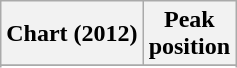<table class="wikitable">
<tr>
<th>Chart (2012)</th>
<th>Peak<br>position</th>
</tr>
<tr>
</tr>
<tr>
</tr>
<tr>
</tr>
<tr>
</tr>
<tr>
</tr>
</table>
